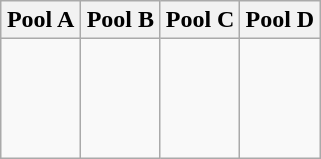<table class="wikitable">
<tr>
<th width=25%>Pool A</th>
<th width=25%>Pool B</th>
<th width=25%>Pool C</th>
<th width=25%>Pool D</th>
</tr>
<tr>
<td><br><br>
<br>
<strong></strong><br>
</td>
<td><br><br>
<br>
<br>
</td>
<td><br><br>
<br>
<br>
</td>
<td><br><br>
<br>
<br>
</td>
</tr>
</table>
